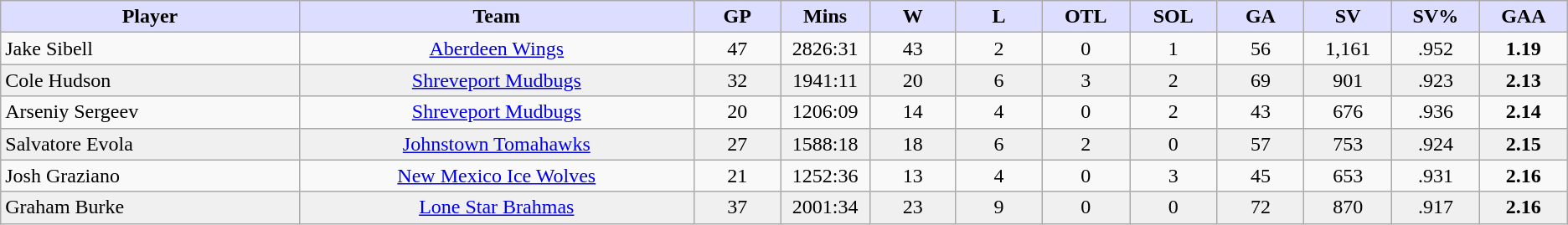<table class="wikitable sortable" style="text-align: center">
<tr>
<th style="background:#ddf; width: 15em;"><strong>Player</strong></th>
<th style="background:#ddf; width: 20em;">Team</th>
<th style="background:#ddf; width: 4em;">GP</th>
<th style="background:#ddf; width: 4em;">Mins</th>
<th style="background:#ddf; width: 4em;">W</th>
<th style="background:#ddf; width: 4em;">L</th>
<th style="background:#ddf; width: 4em;">OTL</th>
<th style="background:#ddf; width: 4em;">SOL</th>
<th style="background:#ddf; width: 4em;">GA</th>
<th style="background:#ddf; width: 4em;">SV</th>
<th style="background:#ddf; width: 4em;">SV%</th>
<th style="background:#ddf; width: 4em;">GAA</th>
</tr>
<tr>
<td align=left>Jake Sibell</td>
<td><a href='#'>Aberdeen Wings</a></td>
<td>47</td>
<td>2826:31</td>
<td>43</td>
<td>2</td>
<td>0</td>
<td>1</td>
<td>56</td>
<td>1,161</td>
<td>.952</td>
<td><strong>1.19</strong></td>
</tr>
<tr bgcolor=f0f0f0>
<td align=left>Cole Hudson</td>
<td><a href='#'>Shreveport Mudbugs</a></td>
<td>32</td>
<td>1941:11</td>
<td>20</td>
<td>6</td>
<td>3</td>
<td>2</td>
<td>69</td>
<td>901</td>
<td>.923</td>
<td><strong>2.13</strong></td>
</tr>
<tr>
<td align=left>Arseniy Sergeev</td>
<td><a href='#'>Shreveport Mudbugs</a></td>
<td>20</td>
<td>1206:09</td>
<td>14</td>
<td>4</td>
<td>0</td>
<td>2</td>
<td>43</td>
<td>676</td>
<td>.936</td>
<td><strong>2.14</strong></td>
</tr>
<tr bgcolor=f0f0f0>
<td align=left>Salvatore Evola</td>
<td><a href='#'>Johnstown Tomahawks</a></td>
<td>27</td>
<td>1588:18</td>
<td>18</td>
<td>6</td>
<td>2</td>
<td>0</td>
<td>57</td>
<td>753</td>
<td>.924</td>
<td><strong>2.15</strong></td>
</tr>
<tr>
<td align=left>Josh Graziano</td>
<td><a href='#'>New Mexico Ice Wolves</a></td>
<td>21</td>
<td>1252:36</td>
<td>13</td>
<td>4</td>
<td>0</td>
<td>3</td>
<td>45</td>
<td>653</td>
<td>.931</td>
<td><strong>2.16</strong></td>
</tr>
<tr bgcolor=f0f0f0>
<td align=left>Graham Burke</td>
<td><a href='#'>Lone Star Brahmas</a></td>
<td>37</td>
<td>2001:34</td>
<td>23</td>
<td>9</td>
<td>0</td>
<td>0</td>
<td>72</td>
<td>870</td>
<td>.917</td>
<td><strong>2.16</strong></td>
</tr>
</table>
